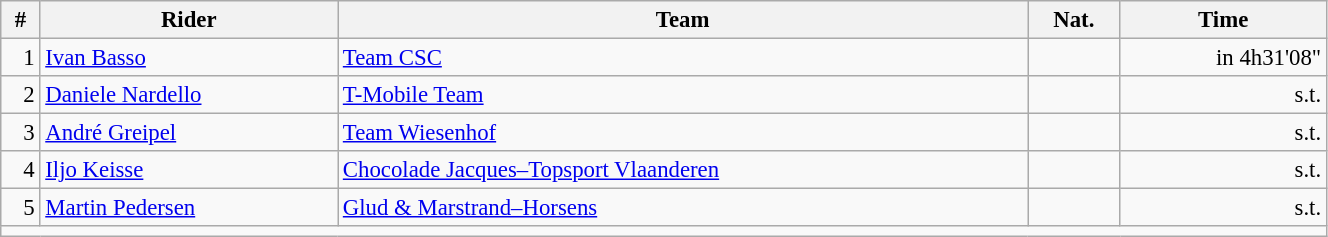<table class=wikitable style="font-size:95%" width="70%">
<tr>
<th align=right>#</th>
<th>Rider</th>
<th>Team</th>
<th>Nat.</th>
<th align=right>Time</th>
</tr>
<tr>
<td align=right>1</td>
<td><a href='#'>Ivan Basso</a></td>
<td><a href='#'>Team CSC</a></td>
<td></td>
<td align=right>in 4h31'08"</td>
</tr>
<tr>
<td align=right>2</td>
<td><a href='#'>Daniele Nardello</a></td>
<td><a href='#'>T-Mobile Team</a></td>
<td></td>
<td align=right>s.t.</td>
</tr>
<tr>
<td align=right>3</td>
<td><a href='#'>André Greipel</a></td>
<td><a href='#'>Team Wiesenhof</a></td>
<td></td>
<td align=right>s.t.</td>
</tr>
<tr>
<td align=right>4</td>
<td><a href='#'>Iljo Keisse</a></td>
<td><a href='#'>Chocolade Jacques–Topsport Vlaanderen</a></td>
<td></td>
<td align=right>s.t.</td>
</tr>
<tr>
<td align=right>5</td>
<td><a href='#'>Martin Pedersen</a></td>
<td><a href='#'>Glud & Marstrand–Horsens</a></td>
<td></td>
<td align=right>s.t.</td>
</tr>
<tr>
<td align=right colspan=5></td>
</tr>
</table>
